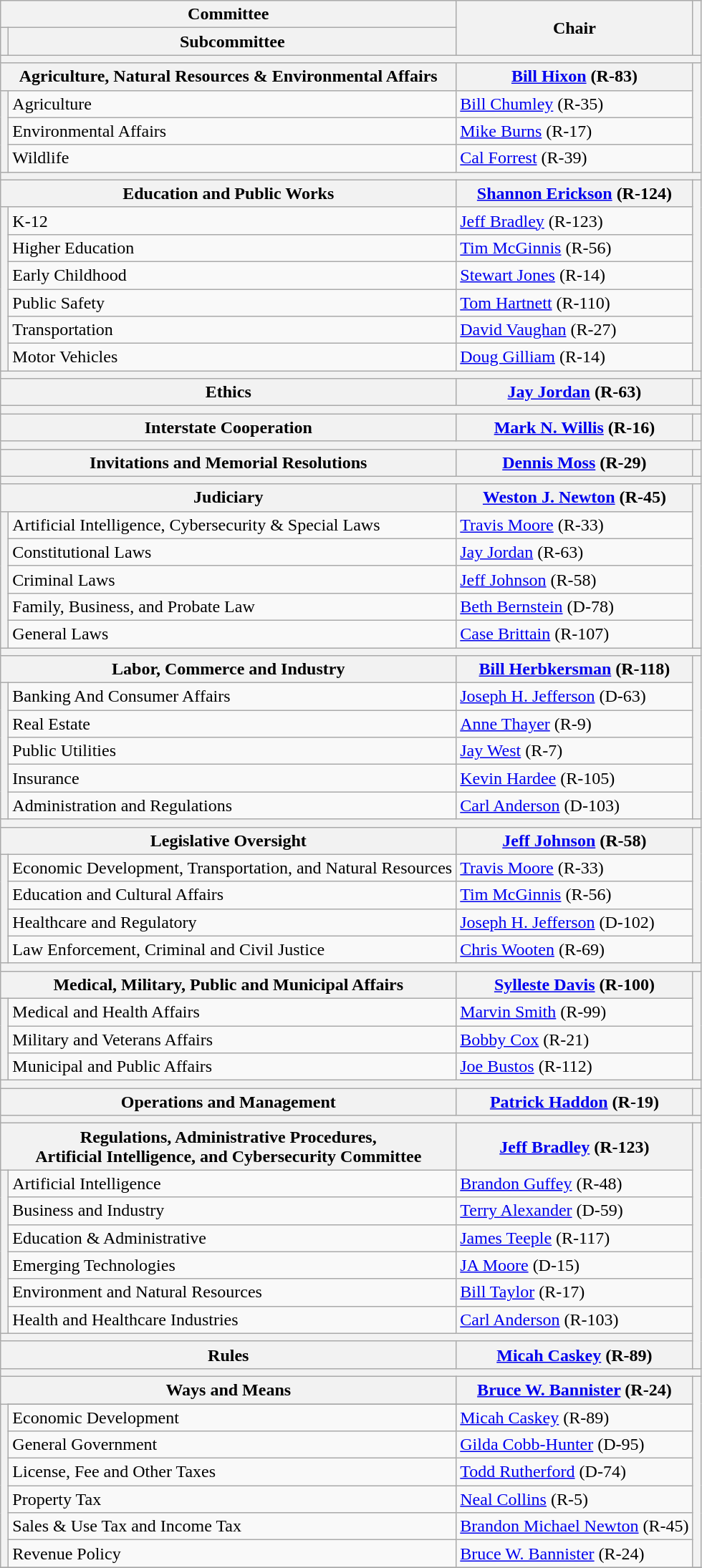<table class=wikitable>
<tr>
<th colspan=2>Committee</th>
<th rowspan=2>Chair</th>
<th rowspan=2></th>
</tr>
<tr>
<th></th>
<th>Subcommittee</th>
</tr>
<tr>
<th colspan=4></th>
</tr>
<tr>
<th colspan=2>Agriculture, Natural Resources & Environmental Affairs</th>
<th><a href='#'>Bill Hixon</a> (R-83)</th>
<th rowspan=4></th>
</tr>
<tr>
<th rowspan=3></th>
<td>Agriculture</td>
<td><a href='#'>Bill Chumley</a> (R-35)</td>
</tr>
<tr>
<td>Environmental Affairs</td>
<td><a href='#'>Mike Burns</a> (R-17)</td>
</tr>
<tr>
<td>Wildlife</td>
<td><a href='#'>Cal Forrest</a> (R-39)</td>
</tr>
<tr>
<th colspan=4></th>
</tr>
<tr>
<th colspan=2>Education and Public Works</th>
<th><a href='#'>Shannon Erickson</a> (R-124)</th>
<th rowspan=7></th>
</tr>
<tr>
<th rowspan=6></th>
<td>K-12</td>
<td><a href='#'>Jeff Bradley</a> (R-123)</td>
</tr>
<tr>
<td>Higher Education</td>
<td><a href='#'>Tim McGinnis</a> (R-56)</td>
</tr>
<tr>
<td>Early Childhood</td>
<td><a href='#'>Stewart Jones</a> (R-14)</td>
</tr>
<tr>
<td>Public Safety</td>
<td><a href='#'>Tom Hartnett</a> (R-110)</td>
</tr>
<tr>
<td>Transportation</td>
<td><a href='#'>David Vaughan</a> (R-27)</td>
</tr>
<tr>
<td>Motor Vehicles</td>
<td><a href='#'>Doug Gilliam</a> (R-14)</td>
</tr>
<tr>
<th colspan=4></th>
</tr>
<tr>
<th colspan=2>Ethics</th>
<th><a href='#'>Jay Jordan</a> (R-63)</th>
<th></th>
</tr>
<tr>
<th colspan=4></th>
</tr>
<tr>
<th colspan=2>Interstate Cooperation</th>
<th><a href='#'>Mark N. Willis</a> (R-16)</th>
<th></th>
</tr>
<tr>
<th colspan=4></th>
</tr>
<tr>
<th colspan=2>Invitations and Memorial Resolutions</th>
<th><a href='#'>Dennis Moss</a> (R-29)</th>
<th></th>
</tr>
<tr>
<th colspan=4></th>
</tr>
<tr>
<th colspan=2>Judiciary</th>
<th><a href='#'>Weston J. Newton</a> (R-45)</th>
<th rowspan=6></th>
</tr>
<tr>
<th rowspan=5></th>
<td>Artificial Intelligence, Cybersecurity & Special Laws</td>
<td><a href='#'>Travis Moore</a> (R-33)</td>
</tr>
<tr>
<td>Constitutional Laws</td>
<td><a href='#'>Jay Jordan</a> (R-63)</td>
</tr>
<tr>
<td>Criminal Laws</td>
<td><a href='#'>Jeff Johnson</a> (R-58)</td>
</tr>
<tr>
<td>Family, Business, and Probate Law</td>
<td><a href='#'>Beth Bernstein</a> (D-78)</td>
</tr>
<tr>
<td>General Laws</td>
<td><a href='#'>Case Brittain</a> (R-107)</td>
</tr>
<tr>
<th colspan=4></th>
</tr>
<tr>
<th colspan=2>Labor, Commerce and Industry</th>
<th><a href='#'>Bill Herbkersman</a> (R-118)</th>
<th rowspan=6></th>
</tr>
<tr>
<th rowspan=5></th>
<td>Banking And Consumer Affairs</td>
<td><a href='#'>Joseph H. Jefferson</a> (D-63)</td>
</tr>
<tr>
<td>Real Estate</td>
<td><a href='#'>Anne Thayer</a> (R-9)</td>
</tr>
<tr>
<td>Public Utilities</td>
<td><a href='#'>Jay West</a> (R-7)</td>
</tr>
<tr>
<td>Insurance</td>
<td><a href='#'>Kevin Hardee</a> (R-105)</td>
</tr>
<tr>
<td>Administration and Regulations</td>
<td><a href='#'>Carl Anderson</a> (D-103)</td>
</tr>
<tr>
<th colspan=4></th>
</tr>
<tr>
<th colspan=2>Legislative Oversight</th>
<th><a href='#'>Jeff Johnson</a> (R-58)</th>
<th rowspan=5></th>
</tr>
<tr>
<th rowspan=4></th>
<td>Economic Development, Transportation, and Natural Resources</td>
<td><a href='#'>Travis Moore</a> (R-33)</td>
</tr>
<tr>
<td>Education and Cultural Affairs</td>
<td><a href='#'>Tim McGinnis</a> (R-56)</td>
</tr>
<tr>
<td>Healthcare and Regulatory</td>
<td><a href='#'>Joseph H. Jefferson</a> (D-102)</td>
</tr>
<tr>
<td>Law Enforcement, Criminal and Civil Justice</td>
<td><a href='#'>Chris Wooten</a> (R-69)</td>
</tr>
<tr>
<th colspan=4></th>
</tr>
<tr>
<th colspan=2>Medical, Military, Public and Municipal Affairs</th>
<th><a href='#'>Sylleste Davis</a> (R-100)</th>
<th rowspan=4></th>
</tr>
<tr>
<th rowspan=3></th>
<td>Medical and Health Affairs</td>
<td><a href='#'>Marvin Smith</a> (R-99)</td>
</tr>
<tr>
<td>Military and Veterans Affairs</td>
<td><a href='#'>Bobby Cox</a> (R-21)</td>
</tr>
<tr>
<td>Municipal and Public Affairs</td>
<td><a href='#'>Joe Bustos</a> (R-112)</td>
</tr>
<tr>
<th colspan=4></th>
</tr>
<tr>
<th colspan=2>Operations and Management</th>
<th><a href='#'>Patrick Haddon</a> (R-19)</th>
<th></th>
</tr>
<tr>
<th colspan=4></th>
</tr>
<tr>
<th colspan=2>Regulations, Administrative Procedures,<br>Artificial Intelligence, and Cybersecurity Committee</th>
<th><a href='#'>Jeff Bradley</a> (R-123)</th>
<th rowspan=9></th>
</tr>
<tr>
<th rowspan=6></th>
<td>Artificial Intelligence</td>
<td><a href='#'>Brandon Guffey</a> (R-48)</td>
</tr>
<tr>
<td>Business and Industry</td>
<td><a href='#'>Terry Alexander</a> (D-59)</td>
</tr>
<tr>
<td>Education & Administrative</td>
<td><a href='#'>James Teeple</a> (R-117)</td>
</tr>
<tr>
<td>Emerging Technologies</td>
<td><a href='#'>JA Moore</a> (D-15)</td>
</tr>
<tr>
<td>Environment and Natural Resources</td>
<td><a href='#'>Bill Taylor</a> (R-17)</td>
</tr>
<tr>
<td>Health and Healthcare Industries</td>
<td><a href='#'>Carl Anderson</a> (R-103)</td>
</tr>
<tr>
<th colspan=4></th>
</tr>
<tr>
<th colspan=2>Rules</th>
<th><a href='#'>Micah Caskey</a> (R-89)</th>
</tr>
<tr>
<th colspan=4></th>
</tr>
<tr>
<th colspan=2>Ways and Means</th>
<th><a href='#'>Bruce W. Bannister</a> (R-24)</th>
<th rowspan=8></th>
</tr>
<tr>
<th rowspan=7></th>
</tr>
<tr>
<td>Economic Development</td>
<td><a href='#'>Micah Caskey</a> (R-89)</td>
</tr>
<tr>
<td>General Government</td>
<td><a href='#'>Gilda Cobb-Hunter</a> (D-95)</td>
</tr>
<tr>
<td>License, Fee and Other Taxes</td>
<td><a href='#'>Todd Rutherford</a> (D-74)</td>
</tr>
<tr>
<td>Property Tax</td>
<td><a href='#'>Neal Collins</a> (R-5)</td>
</tr>
<tr>
<td>Sales & Use Tax and Income Tax</td>
<td><a href='#'>Brandon Michael Newton</a> (R-45)</td>
</tr>
<tr>
<td>Revenue Policy</td>
<td><a href='#'>Bruce W. Bannister</a> (R-24)</td>
</tr>
<tr>
</tr>
</table>
